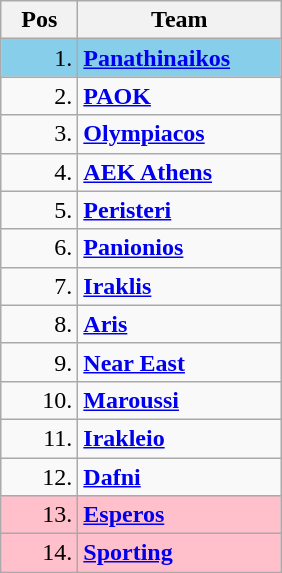<table class="wikitable" style="text-align: right;">
<tr>
<th width="44">Pos</th>
<th width="128">Team</th>
</tr>
<tr bgcolor="87ceeb">
<td>1.</td>
<td align="left"><strong><a href='#'>Panathinaikos</a></strong></td>
</tr>
<tr>
<td>2.</td>
<td align="left"><strong><a href='#'>PAOK</a> </strong></td>
</tr>
<tr>
<td>3.</td>
<td align="left"><strong><a href='#'>Olympiacos</a></strong></td>
</tr>
<tr>
<td>4.</td>
<td align="left"><strong><a href='#'>AEK Athens</a></strong></td>
</tr>
<tr>
<td>5.</td>
<td align="left"><strong><a href='#'>Peristeri</a></strong></td>
</tr>
<tr>
<td>6.</td>
<td align="left"><strong><a href='#'>Panionios</a></strong></td>
</tr>
<tr>
<td>7.</td>
<td align="left"><strong><a href='#'>Iraklis</a></strong></td>
</tr>
<tr>
<td>8.</td>
<td align="left"><strong><a href='#'>Aris</a> </strong></td>
</tr>
<tr>
<td>9.</td>
<td align="left"><strong><a href='#'>Near East</a></strong></td>
</tr>
<tr>
<td>10.</td>
<td align="left"><strong><a href='#'>Maroussi</a></strong></td>
</tr>
<tr>
<td>11.</td>
<td align="left"><strong><a href='#'>Irakleio</a></strong></td>
</tr>
<tr>
<td>12.</td>
<td align="left"><strong><a href='#'>Dafni</a></strong></td>
</tr>
<tr bgcolor="ffc0cb">
<td>13.</td>
<td align="left"><strong><a href='#'>Esperos</a></strong></td>
</tr>
<tr bgcolor="ffc0cb">
<td>14.</td>
<td align="left"><strong><a href='#'>Sporting</a></strong></td>
</tr>
</table>
